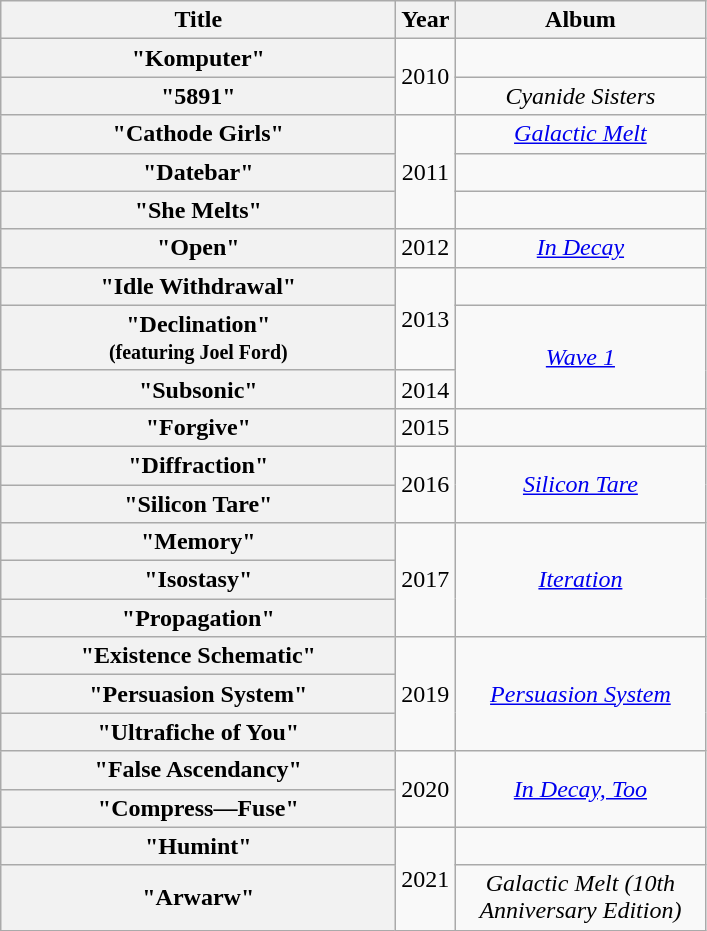<table class="wikitable plainrowheaders" border="1" style="text-align:center;">
<tr>
<th scope="col" style="width:16em;">Title</th>
<th scope="col" style="width:2em;">Year</th>
<th scope="col" style="width:10em;">Album</th>
</tr>
<tr>
<th scope="row">"Komputer"</th>
<td rowspan="2">2010</td>
<td></td>
</tr>
<tr>
<th scope="row">"5891"</th>
<td><em>Cyanide Sisters</em></td>
</tr>
<tr>
<th scope="row">"Cathode Girls"</th>
<td rowspan=3>2011</td>
<td><em><a href='#'>Galactic Melt</a></em></td>
</tr>
<tr>
<th scope="row">"Datebar"</th>
<td></td>
</tr>
<tr>
<th scope="row">"She Melts"</th>
<td></td>
</tr>
<tr>
<th scope="row">"Open"</th>
<td>2012</td>
<td><em><a href='#'>In Decay</a></em></td>
</tr>
<tr>
<th scope="row">"Idle Withdrawal"</th>
<td rowspan=2>2013</td>
<td></td>
</tr>
<tr>
<th scope="row">"Declination"<br><small>(featuring Joel Ford)</small></th>
<td rowspan=2><em><a href='#'>Wave 1</a></em></td>
</tr>
<tr>
<th scope="row">"Subsonic"</th>
<td>2014</td>
</tr>
<tr>
<th scope="row">"Forgive"</th>
<td>2015</td>
<td></td>
</tr>
<tr>
<th scope="row">"Diffraction"</th>
<td rowspan=2>2016</td>
<td rowspan=2><em><a href='#'>Silicon Tare</a></em></td>
</tr>
<tr>
<th scope="row">"Silicon Tare"</th>
</tr>
<tr>
<th scope="row">"Memory"</th>
<td rowspan=3>2017</td>
<td rowspan=3><em><a href='#'>Iteration</a></em></td>
</tr>
<tr>
<th scope="row">"Isostasy"</th>
</tr>
<tr>
<th scope="row">"Propagation"</th>
</tr>
<tr>
<th scope="row">"Existence Schematic"</th>
<td rowspan=3>2019</td>
<td rowspan=3><em><a href='#'>Persuasion System</a></em></td>
</tr>
<tr>
<th scope="row">"Persuasion System"</th>
</tr>
<tr>
<th scope="row">"Ultrafiche of You"</th>
</tr>
<tr>
<th scope="row">"False Ascendancy"</th>
<td rowspan=2>2020</td>
<td rowspan=2><em><a href='#'>In Decay, Too</a></em></td>
</tr>
<tr>
<th scope="row">"Compress—Fuse"</th>
</tr>
<tr>
<th scope="row">"Humint"</th>
<td rowspan=2>2021</td>
<td></td>
</tr>
<tr>
<th scope="row">"Arwarw"</th>
<td><em>Galactic Melt (10th Anniversary Edition)</em></td>
</tr>
</table>
